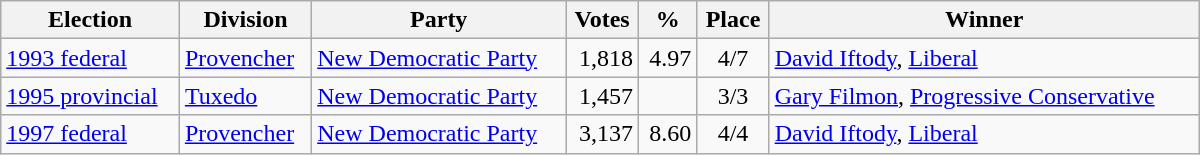<table class="wikitable" width="800">
<tr>
<th align="left">Election</th>
<th align="left">Division</th>
<th align="left">Party</th>
<th align="right">Votes</th>
<th align="right">%</th>
<th align="center">Place</th>
<th align="center">Winner</th>
</tr>
<tr>
<td align="left"><a href='#'>1993 federal</a></td>
<td align="left"><a href='#'>Provencher</a></td>
<td align="left"><a href='#'>New Democratic Party</a></td>
<td align="right">1,818</td>
<td align="right">4.97</td>
<td align="center">4/7</td>
<td align="left"><a href='#'>David Iftody</a>, <a href='#'>Liberal</a></td>
</tr>
<tr>
<td align="left"><a href='#'>1995 provincial</a></td>
<td align="left"><a href='#'>Tuxedo</a></td>
<td align="left"><a href='#'>New Democratic Party</a></td>
<td align="right">1,457</td>
<td align="right"></td>
<td align="center">3/3</td>
<td align="left"><a href='#'>Gary Filmon</a>, <a href='#'>Progressive Conservative</a></td>
</tr>
<tr>
<td align="left"><a href='#'>1997 federal</a></td>
<td align="left"><a href='#'>Provencher</a></td>
<td align="left"><a href='#'>New Democratic Party</a></td>
<td align="right">3,137</td>
<td align="right">8.60</td>
<td align="center">4/4</td>
<td align="left"><a href='#'>David Iftody</a>, <a href='#'>Liberal</a></td>
</tr>
</table>
